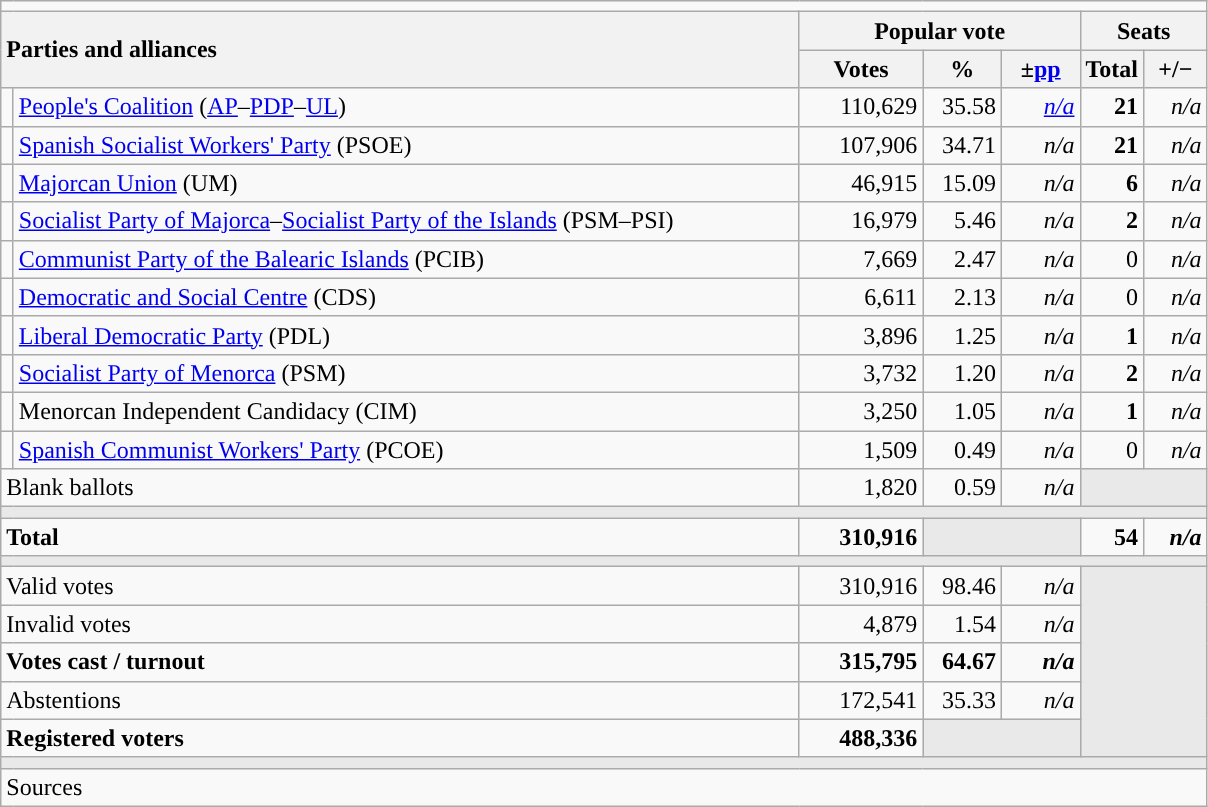<table class="wikitable" style="text-align:right;">
<tr>
<td colspan="7"></td>
</tr>
<tr>
<th style="text-align:left;" rowspan="2" colspan="2" width="525">Parties and alliances</th>
<th colspan="3">Popular vote</th>
<th colspan="2">Seats</th>
</tr>
<tr>
<th width="75">Votes</th>
<th width="45">%</th>
<th width="45">±<a href='#'>pp</a></th>
<th width="35">Total</th>
<th width="35">+/−</th>
</tr>
<tr>
<td width="1" style="color:inherit;background:"></td>
<td align="left"><a href='#'>People's Coalition</a> (<a href='#'>AP</a>–<a href='#'>PDP</a>–<a href='#'>UL</a>)</td>
<td>110,629</td>
<td>35.58</td>
<td><em><a href='#'>n/a</a></em></td>
<td><strong>21</strong></td>
<td><em>n/a</em></td>
</tr>
<tr>
<td style="color:inherit;background:"></td>
<td align="left"><a href='#'>Spanish Socialist Workers' Party</a> (PSOE)</td>
<td>107,906</td>
<td>34.71</td>
<td><em>n/a</em></td>
<td><strong>21</strong></td>
<td><em>n/a</em></td>
</tr>
<tr>
<td style="color:inherit;background:"></td>
<td align="left"><a href='#'>Majorcan Union</a> (UM)</td>
<td>46,915</td>
<td>15.09</td>
<td><em>n/a</em></td>
<td><strong>6</strong></td>
<td><em>n/a</em></td>
</tr>
<tr>
<td style="color:inherit;background:"></td>
<td align="left"><a href='#'>Socialist Party of Majorca</a>–<a href='#'>Socialist Party of the Islands</a> (PSM–PSI)</td>
<td>16,979</td>
<td>5.46</td>
<td><em>n/a</em></td>
<td><strong>2</strong></td>
<td><em>n/a</em></td>
</tr>
<tr>
<td style="color:inherit;background:"></td>
<td align="left"><a href='#'>Communist Party of the Balearic Islands</a> (PCIB)</td>
<td>7,669</td>
<td>2.47</td>
<td><em>n/a</em></td>
<td>0</td>
<td><em>n/a</em></td>
</tr>
<tr>
<td style="color:inherit;background:"></td>
<td align="left"><a href='#'>Democratic and Social Centre</a> (CDS)</td>
<td>6,611</td>
<td>2.13</td>
<td><em>n/a</em></td>
<td>0</td>
<td><em>n/a</em></td>
</tr>
<tr>
<td style="color:inherit;background:"></td>
<td align="left"><a href='#'>Liberal Democratic Party</a> (PDL)</td>
<td>3,896</td>
<td>1.25</td>
<td><em>n/a</em></td>
<td><strong>1</strong></td>
<td><em>n/a</em></td>
</tr>
<tr>
<td style="color:inherit;background:"></td>
<td align="left"><a href='#'>Socialist Party of Menorca</a> (PSM)</td>
<td>3,732</td>
<td>1.20</td>
<td><em>n/a</em></td>
<td><strong>2</strong></td>
<td><em>n/a</em></td>
</tr>
<tr>
<td style="color:inherit;background:"></td>
<td align="left">Menorcan Independent Candidacy (CIM)</td>
<td>3,250</td>
<td>1.05</td>
<td><em>n/a</em></td>
<td><strong>1</strong></td>
<td><em>n/a</em></td>
</tr>
<tr>
<td style="color:inherit;background:"></td>
<td align="left"><a href='#'>Spanish Communist Workers' Party</a> (PCOE)</td>
<td>1,509</td>
<td>0.49</td>
<td><em>n/a</em></td>
<td>0</td>
<td><em>n/a</em></td>
</tr>
<tr>
<td align="left" colspan="2">Blank ballots</td>
<td>1,820</td>
<td>0.59</td>
<td><em>n/a</em></td>
<td bgcolor="#E9E9E9" colspan="2"></td>
</tr>
<tr>
<td colspan="7" bgcolor="#E9E9E9"></td>
</tr>
<tr style="font-weight:bold;">
<td align="left" colspan="2">Total</td>
<td>310,916</td>
<td bgcolor="#E9E9E9" colspan="2"></td>
<td>54</td>
<td><em>n/a</em></td>
</tr>
<tr>
<td colspan="7" bgcolor="#E9E9E9"></td>
</tr>
<tr>
<td align="left" colspan="2">Valid votes</td>
<td>310,916</td>
<td>98.46</td>
<td><em>n/a</em></td>
<td bgcolor="#E9E9E9" colspan="2" rowspan="5"></td>
</tr>
<tr>
<td align="left" colspan="2">Invalid votes</td>
<td>4,879</td>
<td>1.54</td>
<td><em>n/a</em></td>
</tr>
<tr style="font-weight:bold;">
<td align="left" colspan="2">Votes cast / turnout</td>
<td>315,795</td>
<td>64.67</td>
<td><em>n/a</em></td>
</tr>
<tr>
<td align="left" colspan="2">Abstentions</td>
<td>172,541</td>
<td>35.33</td>
<td><em>n/a</em></td>
</tr>
<tr style="font-weight:bold;">
<td align="left" colspan="2">Registered voters</td>
<td>488,336</td>
<td bgcolor="#E9E9E9" colspan="2"></td>
</tr>
<tr>
<td colspan="7" bgcolor="#E9E9E9"></td>
</tr>
<tr>
<td align="left" colspan="7">Sources</td>
</tr>
</table>
